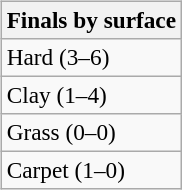<table>
<tr valign=top>
<td><br><table class=wikitable style=font-size:97%>
<tr>
<th>Finals by surface</th>
</tr>
<tr>
<td>Hard (3–6)</td>
</tr>
<tr>
<td>Clay (1–4)</td>
</tr>
<tr>
<td>Grass (0–0)</td>
</tr>
<tr>
<td>Carpet (1–0)</td>
</tr>
</table>
</td>
</tr>
</table>
